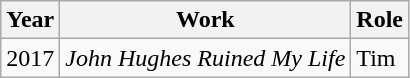<table class="wikitable">
<tr>
<th>Year</th>
<th>Work</th>
<th>Role</th>
</tr>
<tr>
<td>2017</td>
<td><em>John Hughes Ruined My Life</em></td>
<td>Tim</td>
</tr>
</table>
